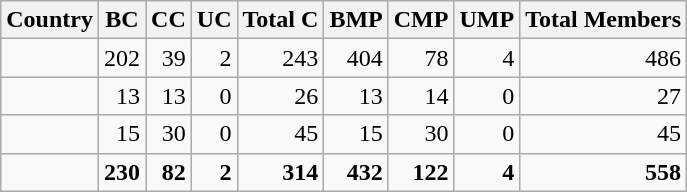<table class="wikitable mw-datatable sortable">
<tr>
<th>Country</th>
<th>BC</th>
<th>CC</th>
<th>UC</th>
<th>Total C</th>
<th>BMP</th>
<th>CMP</th>
<th>UMP</th>
<th>Total Members</th>
</tr>
<tr>
<td></td>
<td align=right>202</td>
<td align=right>39</td>
<td align=right>2</td>
<td align=right>243</td>
<td align=right>404</td>
<td align=right>78</td>
<td align=right>4</td>
<td align=right>486</td>
</tr>
<tr>
<td></td>
<td align=right>13</td>
<td align=right>13</td>
<td align=right>0</td>
<td align=right>26</td>
<td align=right>13</td>
<td align=right>14</td>
<td align=right>0</td>
<td align=right>27</td>
</tr>
<tr>
<td></td>
<td align=right>15</td>
<td align=right>30</td>
<td align=right>0</td>
<td align=right>45</td>
<td align=right>15</td>
<td align=right>30</td>
<td align=right>0</td>
<td align=right>45</td>
</tr>
<tr class="sortbottom" style="font-weight:bold">
<td></td>
<td align=right>230</td>
<td align=right>82</td>
<td align=right>2</td>
<td align=right>314</td>
<td align=right>432</td>
<td align=right>122</td>
<td align=right>4</td>
<td align=right>558</td>
</tr>
</table>
